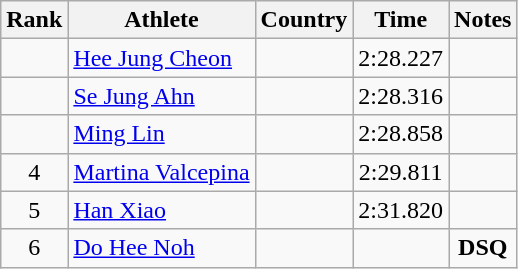<table class="wikitable sortable" style="text-align:center">
<tr>
<th>Rank</th>
<th>Athlete</th>
<th>Country</th>
<th>Time</th>
<th>Notes</th>
</tr>
<tr>
<td></td>
<td align=left><a href='#'>Hee Jung Cheon</a></td>
<td align=left></td>
<td>2:28.227</td>
<td></td>
</tr>
<tr>
<td></td>
<td align=left><a href='#'>Se Jung Ahn</a></td>
<td align=left></td>
<td>2:28.316</td>
<td></td>
</tr>
<tr>
<td></td>
<td align=left><a href='#'>Ming Lin</a></td>
<td align=left></td>
<td>2:28.858</td>
<td></td>
</tr>
<tr>
<td>4</td>
<td align=left><a href='#'>Martina Valcepina</a></td>
<td align=left></td>
<td>2:29.811</td>
<td></td>
</tr>
<tr>
<td>5</td>
<td align=left><a href='#'>Han Xiao</a></td>
<td align=left></td>
<td>2:31.820</td>
<td></td>
</tr>
<tr>
<td>6</td>
<td align=left><a href='#'>Do Hee Noh</a></td>
<td align=left></td>
<td></td>
<td><strong>DSQ</strong></td>
</tr>
</table>
